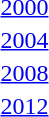<table>
<tr>
<td><a href='#'>2000</a></td>
<td></td>
<td></td>
<td></td>
</tr>
<tr>
<td><a href='#'>2004</a></td>
<td></td>
<td></td>
<td></td>
</tr>
<tr>
<td><a href='#'>2008</a></td>
<td></td>
<td></td>
<td></td>
</tr>
<tr>
<td><a href='#'>2012</a></td>
<td></td>
<td></td>
<td></td>
</tr>
</table>
